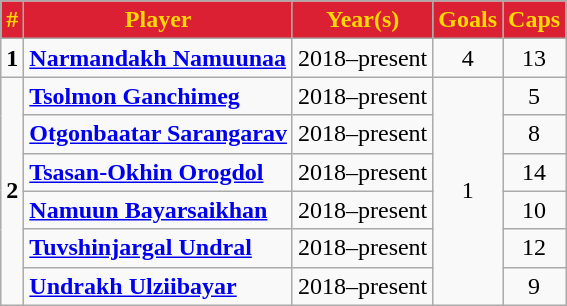<table class="wikitable sortable">
<tr>
<th style="background:#DA2032;color:#FFD900">#</th>
<th style="background:#DA2032;color:#FFD900">Player</th>
<th style="background:#DA2032;color:#FFD900">Year(s)</th>
<th style="background:#DA2032;color:#FFD900">Goals</th>
<th style="background:#DA2032;color:#FFD900">Caps</th>
</tr>
<tr>
<td align=center><strong>1</strong></td>
<td><strong><a href='#'>Narmandakh Namuunaa</a></strong></td>
<td>2018–present</td>
<td align=center>4</td>
<td align=center>13</td>
</tr>
<tr>
<td align=center rowspan=6><strong>2</strong></td>
<td><strong><a href='#'>Tsolmon Ganchimeg</a></strong></td>
<td>2018–present</td>
<td align=center rowspan=6>1</td>
<td align=center>5</td>
</tr>
<tr>
<td><strong><a href='#'>Otgonbaatar Sarangarav</a></strong></td>
<td>2018–present</td>
<td align=center>8</td>
</tr>
<tr>
<td><strong><a href='#'>Tsasan-Okhin Orogdol</a></strong></td>
<td>2018–present</td>
<td align=center>14</td>
</tr>
<tr>
<td><strong><a href='#'>Namuun Bayarsaikhan</a></strong></td>
<td>2018–present</td>
<td align=center>10</td>
</tr>
<tr>
<td><strong><a href='#'>Tuvshinjargal Undral</a></strong></td>
<td>2018–present</td>
<td align=center>12</td>
</tr>
<tr>
<td><strong><a href='#'>Undrakh Ulziibayar</a></strong></td>
<td>2018–present</td>
<td align=center>9</td>
</tr>
</table>
